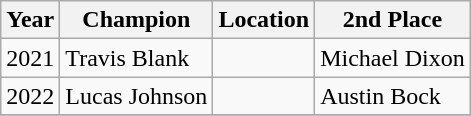<table class="wikitable">
<tr>
<th>Year</th>
<th>Champion</th>
<th>Location</th>
<th>2nd Place</th>
</tr>
<tr>
<td>2021</td>
<td>Travis Blank</td>
<td> </td>
<td>Michael Dixon</td>
</tr>
<tr>
<td>2022</td>
<td>Lucas Johnson</td>
<td> </td>
<td>Austin Bock</td>
</tr>
<tr>
</tr>
</table>
